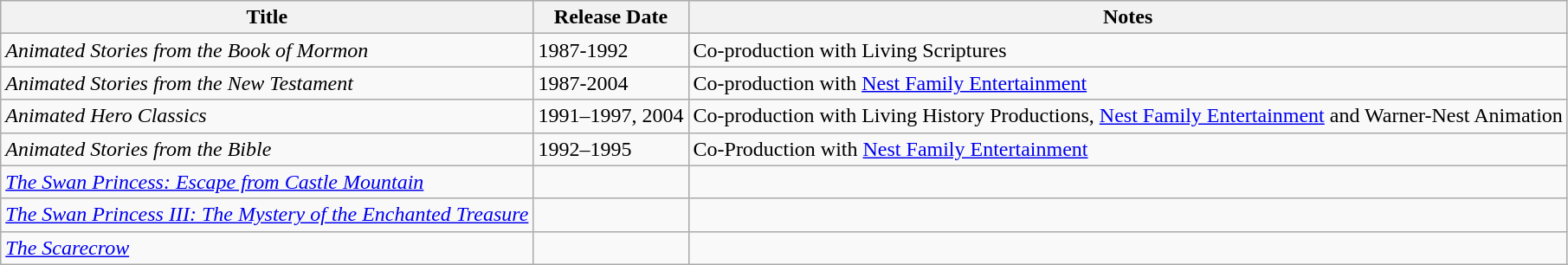<table class="wikitable sortable">
<tr>
<th>Title</th>
<th>Release Date</th>
<th>Notes</th>
</tr>
<tr>
<td><em>Animated Stories from the Book of Mormon</em></td>
<td>1987-1992</td>
<td>Co-production with Living Scriptures</td>
</tr>
<tr>
<td><em>Animated Stories from the New Testament</em></td>
<td>1987-2004</td>
<td>Co-production with <a href='#'>Nest Family Entertainment</a></td>
</tr>
<tr>
<td><em>Animated Hero Classics</em></td>
<td>1991–1997, 2004</td>
<td>Co-production with Living History Productions, <a href='#'>Nest Family Entertainment</a> and Warner-Nest Animation</td>
</tr>
<tr>
<td><em>Animated Stories from the Bible</em></td>
<td>1992–1995</td>
<td>Co-Production with <a href='#'>Nest Family Entertainment</a></td>
</tr>
<tr>
<td><em><a href='#'>The Swan Princess: Escape from Castle Mountain</a></em></td>
<td></td>
<td></td>
</tr>
<tr>
<td><em><a href='#'>The Swan Princess III: The Mystery of the Enchanted Treasure</a></em></td>
<td></td>
<td></td>
</tr>
<tr>
<td><em><a href='#'>The Scarecrow</a></em></td>
<td></td>
<td></td>
</tr>
</table>
